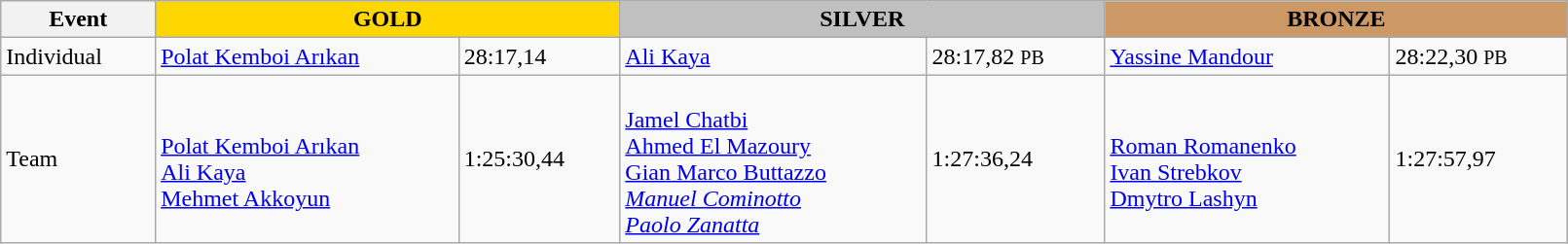<table class="wikitable" width=85%>
<tr>
<th>Event</th>
<td align=center colspan=2 bgcolor=gold><strong>GOLD</strong></td>
<td align=center colspan=2 bgcolor=silver><strong>SILVER</strong></td>
<td align=center colspan=2 bgcolor=cc9966><strong>BRONZE</strong></td>
</tr>
<tr>
<td>Individual<br></td>
<td> <a href='#'>Polat Kemboi Arıkan</a></td>
<td>28:17,14</td>
<td> <a href='#'>Ali Kaya</a></td>
<td>28:17,82 <small>PB</small></td>
<td> <a href='#'>Yassine Mandour</a></td>
<td>28:22,30 <small>PB</small></td>
</tr>
<tr>
<td>Team</td>
<td> <br> <a href='#'>Polat Kemboi Arıkan</a> <br> <a href='#'>Ali Kaya</a> <br> <a href='#'>Mehmet Akkoyun</a></td>
<td>1:25:30,44</td>
<td> <br> <a href='#'>Jamel Chatbi</a> <br> <a href='#'>Ahmed El Mazoury</a> <br> <a href='#'>Gian Marco Buttazzo</a> <br> <em><a href='#'>Manuel Cominotto</a></em> <br> <em><a href='#'>Paolo Zanatta</a></em></td>
<td>1:27:36,24</td>
<td> <br> <a href='#'>Roman Romanenko</a> <br> <a href='#'>Ivan Strebkov</a> <br> <a href='#'>Dmytro Lashyn</a></td>
<td>1:27:57,97</td>
</tr>
</table>
